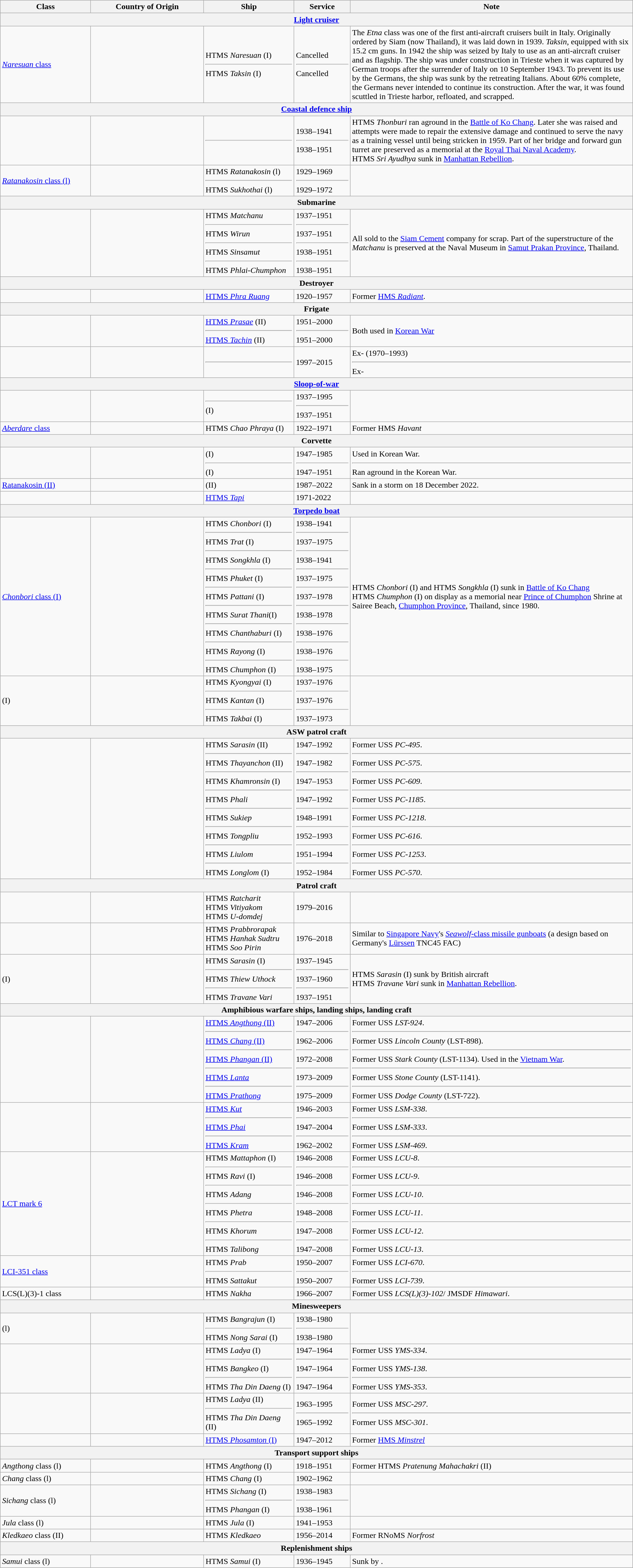<table class="wikitable">
<tr>
<th style="text-align; width:8%;">Class</th>
<th style="text-align; width:10%;">Country of Origin</th>
<th style="text-align; width:8%;">Ship</th>
<th style="text-align; width:4%;">Service</th>
<th style="text-align; width:25%;">Note</th>
</tr>
<tr>
<th colspan="6"><a href='#'>Light cruiser</a></th>
</tr>
<tr>
<td><a href='#'><em>Naresuan</em> class</a></td>
<td></td>
<td>HTMS <em>Naresuan</em> (I) <hr>HTMS <em>Taksin</em> (I)</td>
<td>Cancelled<hr>Cancelled</td>
<td>The <em>Etna</em> class was one of the first anti-aircraft cruisers built in Italy. Originally ordered by Siam (now Thailand), it was laid down in 1939. <em>Taksin</em>, equipped with six 15.2 cm guns. In 1942 the ship was seized by Italy to use as an anti-aircraft cruiser and as flagship. The ship was under construction in Trieste when it was captured by German troops after the surrender of Italy on 10 September 1943. To prevent its use by the Germans, the ship was sunk by the retreating Italians. About 60% complete, the Germans never intended to continue its construction. After the war, it was found scuttled in Trieste harbor, refloated, and scrapped.</td>
</tr>
<tr>
<th colspan="6"><a href='#'>Coastal defence ship</a></th>
</tr>
<tr>
<td></td>
<td></td>
<td><hr></td>
<td>1938–1941<hr>1938–1951</td>
<td>HTMS <em>Thonburi</em> ran aground in the <a href='#'>Battle of Ko Chang</a>. Later she was raised and attempts were made to repair the extensive damage and continued to serve the navy as a training vessel until being stricken in 1959. Part of her bridge and forward gun turret are preserved as a memorial at the <a href='#'>Royal Thai Naval Academy</a>.<br>HTMS <em>Sri Ayudhya</em> sunk in <a href='#'>Manhattan Rebellion</a>.</td>
</tr>
<tr>
<td><a href='#'><em>Ratanakosin</em> class (l)</a></td>
<td></td>
<td>HTMS <em>Ratanakosin</em> (l)<hr>HTMS <em>Sukhothai</em> (l)</td>
<td>1929–1969<hr>1929–1972</td>
<td></td>
</tr>
<tr>
<th colspan="6">Submarine</th>
</tr>
<tr>
<td></td>
<td></td>
<td>HTMS <em>Matchanu</em><hr>HTMS <em>Wirun</em><hr>HTMS <em>Sinsamut</em><hr>HTMS <em>Phlai-Chumphon</em></td>
<td>1937–1951<hr>1937–1951<hr>1938–1951<hr>1938–1951</td>
<td>All sold to the <a href='#'>Siam Cement</a> company for scrap. Part of the superstructure of the <em>Matchanu</em> is preserved at the Naval Museum in <a href='#'>Samut Prakan Province</a>, Thailand.</td>
</tr>
<tr>
<th colspan="6">Destroyer</th>
</tr>
<tr>
<td></td>
<td></td>
<td><a href='#'>HTMS <em>Phra Ruang</em></a></td>
<td>1920–1957</td>
<td>Former <a href='#'>HMS <em>Radiant</em></a>.</td>
</tr>
<tr>
<th colspan="6">Frigate</th>
</tr>
<tr>
<td></td>
<td></td>
<td><a href='#'>HTMS <em>Prasae</em></a> (II)<hr><a href='#'>HTMS <em>Tachin</em></a> (II)</td>
<td>1951–2000<hr>1951–2000</td>
<td>Both used in <a href='#'>Korean War</a></td>
</tr>
<tr>
<td></td>
<td></td>
<td><hr> </td>
<td>1997–2015</td>
<td>Ex- (1970–1993) <hr> Ex-</td>
</tr>
<tr>
<th colspan="6"><a href='#'>Sloop-of-war</a></th>
</tr>
<tr>
<td></td>
<td></td>
<td><hr> (I)</td>
<td>1937–1995<hr>1937–1951</td>
<td></td>
</tr>
<tr>
<td><a href='#'><em>Aberdare</em> class</a></td>
<td></td>
<td>HTMS <em>Chao Phraya</em> (I)</td>
<td>1922–1971</td>
<td>Former HMS <em>Havant</em></td>
</tr>
<tr>
<th colspan="6">Corvette</th>
</tr>
<tr>
<td></td>
<td></td>
<td> (I) <hr> (I)</td>
<td>1947–1985<hr>1947–1951</td>
<td>Used in Korean War.<hr>Ran aground in the Korean War.</td>
</tr>
<tr>
<td><a href='#'>Ratanakosin (II)</a></td>
<td></td>
<td> (II)</td>
<td>1987–2022</td>
<td>Sank in a storm on 18 December 2022.</td>
</tr>
<tr>
<td></td>
<td></td>
<td><a href='#'>HTMS <em>Tapi</em></a></td>
<td>1971-2022</td>
<td></td>
</tr>
<tr>
<th colspan="6"><a href='#'>Torpedo boat</a></th>
</tr>
<tr>
<td><a href='#'><em>Chonbori</em> class (I)</a></td>
<td></td>
<td>HTMS <em>Chonbori</em> (I)<hr>HTMS <em>Trat</em> (I)<hr>HTMS <em>Songkhla</em> (I)<hr>HTMS <em>Phuket</em> (I)<hr>HTMS <em>Pattani</em> (I)<hr>HTMS <em>Surat Thani</em>(I)<hr>HTMS <em>Chanthaburi</em> (I)<hr>HTMS <em>Rayong</em> (I)<hr>HTMS <em>Chumphon</em> (I)</td>
<td>1938–1941<hr>1937–1975<hr>1938–1941<hr>1937–1975<hr>1937–1978<hr>1938–1978<hr>1938–1976<hr>1938–1976<hr>1938–1975</td>
<td>HTMS <em>Chonbori</em> (I) and HTMS <em>Songkhla</em> (I) sunk in <a href='#'>Battle of Ko Chang</a><br>HTMS <em>Chumphon</em> (I) on display as a memorial near <a href='#'>Prince of Chumphon</a> Shrine at Sairee Beach, <a href='#'>Chumphon Province</a>, Thailand, since 1980.</td>
</tr>
<tr>
<td> (I)</td>
<td></td>
<td>HTMS <em>Kyongyai</em> (I)<hr>HTMS <em>Kantan</em> (I)<hr>HTMS <em>Takbai</em> (I)</td>
<td>1937–1976<hr>1937–1976<hr>1937–1973</td>
<td></td>
</tr>
<tr>
<th colspan="6">ASW patrol craft</th>
</tr>
<tr>
<td></td>
<td></td>
<td>HTMS <em>Sarasin</em> (II)<hr>HTMS <em>Thayanchon</em> (II)<hr>HTMS <em>Khamronsin</em> (I)<hr>HTMS <em>Phali</em><hr>HTMS <em>Sukiep</em><hr>HTMS <em>Tongpliu</em><hr>HTMS <em>Liulom</em><hr>HTMS <em>Longlom</em> (I)</td>
<td>1947–1992<hr>1947–1982<hr>1947–1953<hr>1947–1992<hr>1948–1991<hr>1952–1993<hr>1951–1994<hr>1952–1984</td>
<td>Former USS <em>PC-495</em>.<hr>Former USS <em>PC-575</em>.<hr>Former USS <em>PC-609</em>.<hr>Former USS <em>PC-1185</em>.<hr>Former USS <em>PC-1218</em>.<hr>Former USS <em>PC-616</em>.<hr>Former USS <em>PC-1253</em>.<hr>Former USS <em>PC-570</em>.</td>
</tr>
<tr>
<th colspan="6">Patrol craft</th>
</tr>
<tr>
<td></td>
<td></td>
<td>HTMS <em>Ratcharit</em><br>HTMS <em>Vitiyakom</em><br>HTMS <em>U-domdej</em></td>
<td>1979–2016</td>
<td></td>
</tr>
<tr>
<td></td>
<td></td>
<td>HTMS <em>Prabbrorapak</em><br>HTMS <em>Hanhak Sudtru</em><br>HTMS <em>Soo Pirin</em></td>
<td>1976–2018</td>
<td>Similar to <a href='#'>Singapore Navy</a>'s <a href='#'><em>Seawolf</em>-class missile gunboats</a> (a design based on Germany's <a href='#'>Lürssen</a> TNC45 FAC)</td>
</tr>
<tr>
<td> (I)</td>
<td></td>
<td>HTMS <em>Sarasin</em> (I)<hr>HTMS <em>Thiew Uthock</em><hr>HTMS <em>Travane Vari</em></td>
<td>1937–1945<hr>1937–1960<hr>1937–1951</td>
<td>HTMS <em>Sarasin</em> (I) sunk by British aircraft<br>HTMS <em>Travane Vari</em> sunk in <a href='#'>Manhattan Rebellion</a>.</td>
</tr>
<tr>
<th colspan="6">Amphibious warfare ships, landing ships, landing craft</th>
</tr>
<tr>
<td></td>
<td></td>
<td><a href='#'>HTMS <em>Angthong</em> (II)</a><hr><a href='#'>HTMS <em>Chang</em> (II)</a><hr><a href='#'>HTMS <em>Phangan</em> (II)</a><hr><a href='#'>HTMS <em>Lanta</em></a><hr><a href='#'>HTMS <em>Prathong</em></a></td>
<td>1947–2006<hr>1962–2006<hr>1972–2008<hr>1973–2009<hr>1975–2009</td>
<td>Former USS <em>LST-924</em>.<hr>Former USS <em>Lincoln County</em> (LST-898).<hr>Former USS <em>Stark County</em> (LST-1134). Used in the <a href='#'>Vietnam War</a>.<hr>Former USS <em>Stone County</em> (LST-1141).<hr>Former USS <em>Dodge County</em> (LST-722).</td>
</tr>
<tr>
<td></td>
<td></td>
<td><a href='#'>HTMS <em>Kut</em></a><hr><a href='#'>HTMS <em>Phai</em></a><hr><a href='#'>HTMS <em>Kram</em></a></td>
<td>1946–2003<hr>1947–2004<hr>1962–2002</td>
<td>Former USS <em>LSM-338</em>.<hr>Former USS <em>LSM-333</em>.<hr>Former USS <em>LSM-469</em>.</td>
</tr>
<tr>
<td><a href='#'>LCT mark 6</a></td>
<td></td>
<td>HTMS <em>Mattaphon</em> (I)<hr>HTMS <em>Ravi</em> (I)<hr>HTMS <em>Adang</em><hr>HTMS <em>Phetra</em><hr>HTMS <em>Khorum</em><hr>HTMS <em>Talibong</em></td>
<td>1946–2008<hr>1946–2008<hr>1946–2008<hr>1948–2008<hr>1947–2008<hr>1947–2008</td>
<td>Former USS <em>LCU-8</em>.<hr>Former USS <em>LCU-9</em>.<hr>Former USS <em>LCU-10</em>.<hr>Former USS <em>LCU-11</em>.<hr>Former USS <em>LCU-12</em>.<hr>Former USS <em>LCU-13</em>.</td>
</tr>
<tr>
<td><a href='#'>LCI-351 class</a></td>
<td></td>
<td>HTMS <em>Prab</em><hr>HTMS <em>Sattakut</em></td>
<td>1950–2007<hr>1950–2007</td>
<td>Former USS <em>LCI-670</em>.<hr>Former USS <em>LCI-739</em>.</td>
</tr>
<tr>
<td>LCS(L)(3)-1 class</td>
<td></td>
<td>HTMS <em>Nakha</em></td>
<td>1966–2007</td>
<td>Former USS <em>LCS(L)(3)-102</em>/ JMSDF <em>Himawari</em>.</td>
</tr>
<tr>
<th colspan="6">Minesweepers</th>
</tr>
<tr>
<td> (l)</td>
<td></td>
<td>HTMS <em>Bangrajun</em> (I)<hr>HTMS <em>Nong Sarai</em> (I)</td>
<td>1938–1980<hr>1938–1980</td>
<td></td>
</tr>
<tr>
<td></td>
<td></td>
<td>HTMS <em>Ladya</em> (I)<hr>HTMS <em>Bangkeo</em> (I)<hr>HTMS <em>Tha Din Daeng</em> (I)</td>
<td>1947–1964<hr>1947–1964<hr>1947–1964</td>
<td>Former USS <em>YMS-334</em>.<hr>Former USS <em>YMS-138</em>.<hr>Former USS <em>YMS-353</em>.</td>
</tr>
<tr>
<td></td>
<td></td>
<td>HTMS <em>Ladya</em> (II)<hr>HTMS <em>Tha Din Daeng</em> (II)</td>
<td>1963–1995<hr>1965–1992</td>
<td>Former USS <em>MSC-297</em>.<hr>Former USS <em>MSC-301</em>.</td>
</tr>
<tr>
<td></td>
<td></td>
<td><a href='#'>HTMS <em>Phosamton</em> (I)</a></td>
<td>1947–2012</td>
<td>Former <a href='#'>HMS <em>Minstrel</em></a></td>
</tr>
<tr>
<th colspan="6">Transport support ships</th>
</tr>
<tr>
<td><em>Angthong</em> class (l)</td>
<td></td>
<td>HTMS <em>Angthong</em> (I)</td>
<td>1918–1951</td>
<td>Former HTMS <em>Pratenung Mahachakri</em> (II)</td>
</tr>
<tr>
<td><em>Chang</em> class (l)</td>
<td></td>
<td>HTMS <em>Chang</em> (I)</td>
<td>1902–1962</td>
<td></td>
</tr>
<tr>
<td><em>Sichang</em> class (l)</td>
<td></td>
<td>HTMS <em>Sichang</em> (I)<hr>HTMS <em>Phangan</em> (I)</td>
<td>1938–1983<hr>1938–1961</td>
<td></td>
</tr>
<tr>
<td><em>Jula</em> class (l)</td>
<td></td>
<td>HTMS <em>Jula</em> (I)</td>
<td>1941–1953</td>
<td></td>
</tr>
<tr>
<td><em>Kledkaeo</em> class (II)</td>
<td></td>
<td>HTMS <em>Kledkaeo</em></td>
<td>1956–2014</td>
<td>Former RNoMS <em>Norfrost</em></td>
</tr>
<tr>
<th colspan="6">Replenishment ships</th>
</tr>
<tr>
<td><em>Samui</em> class (l)</td>
<td></td>
<td>HTMS <em>Samui</em> (I)</td>
<td>1936–1945</td>
<td>Sunk by .</td>
</tr>
</table>
